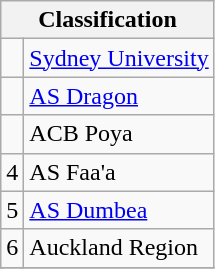<table class="wikitable" font-size: 90%;>
<tr>
<th colspan=2>Classification</th>
</tr>
<tr valign="top">
<td></td>
<td> <a href='#'>Sydney University</a></td>
</tr>
<tr>
<td></td>
<td> <a href='#'>AS Dragon</a></td>
</tr>
<tr>
<td></td>
<td> ACB Poya</td>
</tr>
<tr>
<td>4</td>
<td> AS Faa'a</td>
</tr>
<tr>
<td>5</td>
<td> <a href='#'>AS Dumbea</a></td>
</tr>
<tr>
<td>6</td>
<td> Auckland Region</td>
</tr>
<tr>
</tr>
</table>
